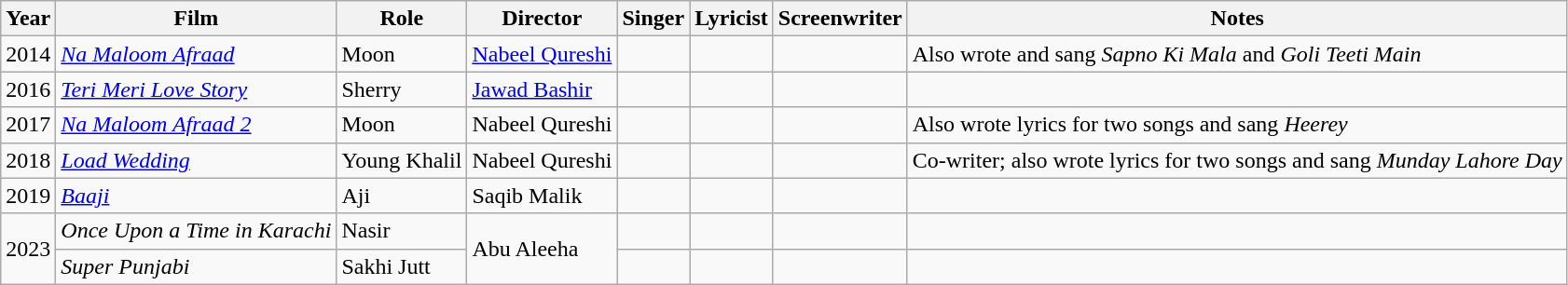<table class="wikitable sortable">
<tr>
<th>Year</th>
<th>Film</th>
<th>Role</th>
<th>Director</th>
<th>Singer</th>
<th>Lyricist</th>
<th>Screenwriter</th>
<th>Notes</th>
</tr>
<tr>
<td>2014</td>
<td><em><a href='#'>Na Maloom Afraad</a></em></td>
<td>Moon</td>
<td><a href='#'>Nabeel Qureshi</a></td>
<td></td>
<td></td>
<td></td>
<td>Also wrote and sang <em>Sapno Ki Mala</em> and <em>Goli Teeti Main</em></td>
</tr>
<tr>
<td>2016</td>
<td><em><a href='#'>Teri Meri Love Story</a></em></td>
<td>Sherry</td>
<td><a href='#'>Jawad Bashir</a></td>
<td></td>
<td></td>
<td></td>
<td></td>
</tr>
<tr>
<td>2017</td>
<td><em><a href='#'>Na Maloom Afraad 2</a></em></td>
<td>Moon</td>
<td>Nabeel Qureshi</td>
<td></td>
<td></td>
<td></td>
<td>Also wrote lyrics for two songs and sang <em>Heerey</em></td>
</tr>
<tr>
<td>2018</td>
<td><em><a href='#'>Load Wedding</a></em></td>
<td>Young Khalil</td>
<td>Nabeel Qureshi</td>
<td></td>
<td></td>
<td></td>
<td>Co-writer; also wrote lyrics for two songs and sang <em>Munday Lahore Day</em></td>
</tr>
<tr>
<td>2019</td>
<td><em><a href='#'>Baaji</a></em></td>
<td>Aji</td>
<td>Saqib Malik</td>
<td></td>
<td></td>
<td></td>
<td></td>
</tr>
<tr>
<td rowspan="2">2023</td>
<td><em>Once Upon a Time in Karachi</em></td>
<td>Nasir</td>
<td rowspan="2">Abu Aleeha</td>
<td></td>
<td></td>
<td></td>
<td></td>
</tr>
<tr>
<td><em>Super Punjabi</em></td>
<td>Sakhi Jutt</td>
<td></td>
<td></td>
<td></td>
<td></td>
</tr>
</table>
